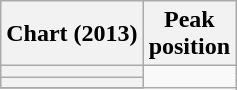<table class="wikitable sortable plainrowheaders" style="text-align:center;">
<tr>
<th>Chart (2013)</th>
<th>Peak<br>position</th>
</tr>
<tr>
<th></th>
</tr>
<tr>
<th></th>
</tr>
<tr>
</tr>
</table>
